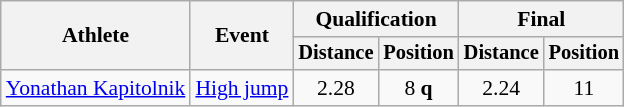<table class=wikitable style=font-size:90%>
<tr>
<th rowspan=2>Athlete</th>
<th rowspan=2>Event</th>
<th colspan=2>Qualification</th>
<th colspan=2>Final</th>
</tr>
<tr style=font-size:95%>
<th>Distance</th>
<th>Position</th>
<th>Distance</th>
<th>Position</th>
</tr>
<tr align=center>
<td align=left><a href='#'>Yonathan Kapitolnik</a></td>
<td align=left><a href='#'>High jump</a></td>
<td>2.28</td>
<td>8 <strong>q</strong></td>
<td>2.24</td>
<td>11</td>
</tr>
</table>
